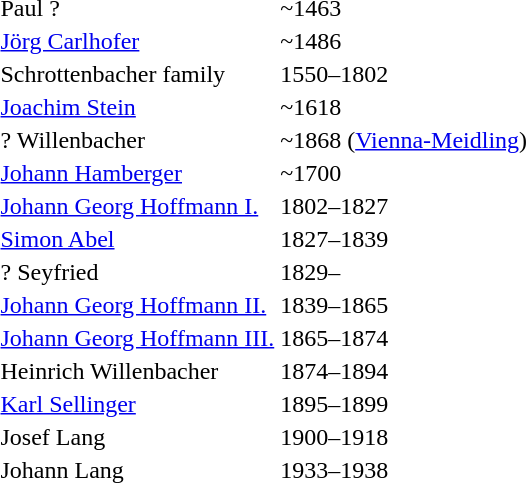<table>
<tr>
<td>Paul ?</td>
<td>~1463</td>
</tr>
<tr>
<td><a href='#'>Jörg Carlhofer</a></td>
<td>~1486</td>
</tr>
<tr>
<td>Schrottenbacher family</td>
<td>1550–1802</td>
</tr>
<tr>
<td><a href='#'>Joachim Stein</a></td>
<td>~1618</td>
</tr>
<tr>
<td>? Willenbacher</td>
<td>~1868 (<a href='#'>Vienna-Meidling</a>)</td>
</tr>
<tr>
<td><a href='#'>Johann Hamberger</a></td>
<td>~1700</td>
</tr>
<tr>
<td><a href='#'>Johann Georg Hoffmann I.</a></td>
<td>1802–1827</td>
</tr>
<tr>
<td><a href='#'>Simon Abel</a></td>
<td>1827–1839</td>
</tr>
<tr>
<td>? Seyfried</td>
<td>1829–</td>
</tr>
<tr>
<td><a href='#'>Johann Georg Hoffmann II.</a></td>
<td>1839–1865</td>
</tr>
<tr>
<td><a href='#'>Johann Georg Hoffmann III.</a></td>
<td>1865–1874</td>
</tr>
<tr>
<td>Heinrich Willenbacher</td>
<td>1874–1894</td>
</tr>
<tr>
<td><a href='#'>Karl Sellinger</a></td>
<td>1895–1899</td>
</tr>
<tr>
<td>Josef Lang</td>
<td>1900–1918</td>
</tr>
<tr>
<td>Johann Lang</td>
<td>1933–1938</td>
</tr>
</table>
